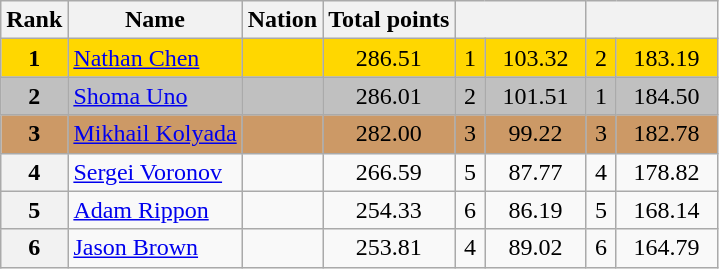<table class="wikitable sortable">
<tr>
<th>Rank</th>
<th>Name</th>
<th>Nation</th>
<th>Total points</th>
<th colspan="2" width="80px"></th>
<th colspan="2" width="80px"></th>
</tr>
<tr bgcolor="gold">
<td align="center"><strong>1</strong></td>
<td><a href='#'>Nathan Chen</a></td>
<td></td>
<td align="center">286.51</td>
<td align="center">1</td>
<td align="center">103.32</td>
<td align="center">2</td>
<td align="center">183.19</td>
</tr>
<tr bgcolor="silver">
<td align="center"><strong>2</strong></td>
<td><a href='#'>Shoma Uno</a></td>
<td></td>
<td align="center">286.01</td>
<td align="center">2</td>
<td align="center">101.51</td>
<td align="center">1</td>
<td align="center">184.50</td>
</tr>
<tr bgcolor="cc9966">
<td align="center"><strong>3</strong></td>
<td><a href='#'>Mikhail Kolyada</a></td>
<td></td>
<td align="center">282.00</td>
<td align="center">3</td>
<td align="center">99.22</td>
<td align="center">3</td>
<td align="center">182.78</td>
</tr>
<tr>
<th>4</th>
<td><a href='#'>Sergei Voronov</a></td>
<td></td>
<td align="center">266.59</td>
<td align="center">5</td>
<td align="center">87.77</td>
<td align="center">4</td>
<td align="center">178.82</td>
</tr>
<tr>
<th>5</th>
<td><a href='#'>Adam Rippon</a></td>
<td></td>
<td align="center">254.33</td>
<td align="center">6</td>
<td align="center">86.19</td>
<td align="center">5</td>
<td align="center">168.14</td>
</tr>
<tr>
<th>6</th>
<td><a href='#'>Jason Brown</a></td>
<td></td>
<td align="center">253.81</td>
<td align="center">4</td>
<td align="center">89.02</td>
<td align="center">6</td>
<td align="center">164.79</td>
</tr>
</table>
